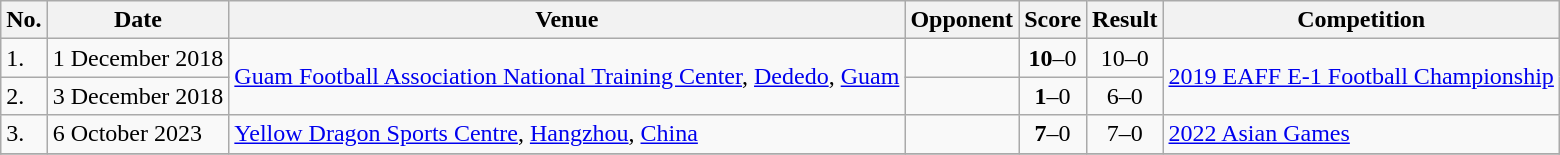<table class="wikitable">
<tr>
<th>No.</th>
<th>Date</th>
<th>Venue</th>
<th>Opponent</th>
<th>Score</th>
<th>Result</th>
<th>Competition</th>
</tr>
<tr>
<td>1.</td>
<td>1 December 2018</td>
<td rowspan=2><a href='#'>Guam Football Association National Training Center</a>, <a href='#'>Dededo</a>, <a href='#'>Guam</a></td>
<td></td>
<td align=center><strong>10</strong>–0</td>
<td align=center>10–0</td>
<td rowspan=2><a href='#'>2019 EAFF E-1 Football Championship</a></td>
</tr>
<tr>
<td>2.</td>
<td>3 December 2018</td>
<td></td>
<td align=center><strong>1</strong>–0</td>
<td align=center>6–0</td>
</tr>
<tr>
<td>3.</td>
<td>6 October 2023</td>
<td><a href='#'>Yellow Dragon Sports Centre</a>, <a href='#'>Hangzhou</a>, <a href='#'>China</a></td>
<td></td>
<td align=center><strong>7</strong>–0</td>
<td align=center>7–0</td>
<td><a href='#'>2022 Asian Games</a></td>
</tr>
<tr>
</tr>
</table>
